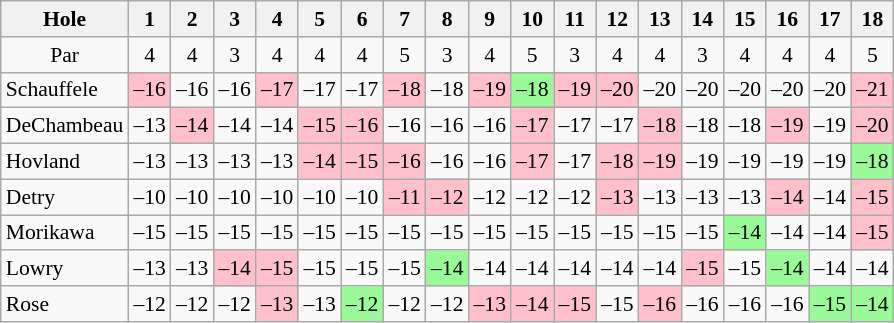<table class="wikitable" style="text-align:center; font-size:90%;">
<tr>
<th>Hole</th>
<th>1</th>
<th>2</th>
<th>3</th>
<th>4</th>
<th>5</th>
<th>6</th>
<th>7</th>
<th>8</th>
<th>9</th>
<th>10</th>
<th>11</th>
<th>12</th>
<th>13</th>
<th>14</th>
<th>15</th>
<th>16</th>
<th>17</th>
<th>18</th>
</tr>
<tr>
<td>Par</td>
<td>4</td>
<td>4</td>
<td>3</td>
<td>4</td>
<td>4</td>
<td>4</td>
<td>5</td>
<td>3</td>
<td>4</td>
<td>5</td>
<td>3</td>
<td>4</td>
<td>4</td>
<td>3</td>
<td>4</td>
<td>4</td>
<td>4</td>
<td>5</td>
</tr>
<tr>
<td align=left> Schauffele</td>
<td style="background: Pink;">–16</td>
<td>–16</td>
<td>–16</td>
<td style="background: Pink;">–17</td>
<td>–17</td>
<td>–17</td>
<td style="background: Pink;">–18</td>
<td>–18</td>
<td style="background: Pink;">–19</td>
<td style="background: PaleGreen;">–18</td>
<td style="background: Pink;">–19</td>
<td style="background: Pink;">–20</td>
<td>–20</td>
<td>–20</td>
<td>–20</td>
<td>–20</td>
<td>–20</td>
<td style="background: Pink;">–21</td>
</tr>
<tr>
<td align=left> DeChambeau</td>
<td>–13</td>
<td style="background: Pink;">–14</td>
<td>–14</td>
<td>–14</td>
<td style="background: Pink;">–15</td>
<td style="background: Pink;">–16</td>
<td>–16</td>
<td>–16</td>
<td>–16</td>
<td style="background: Pink;">–17</td>
<td>–17</td>
<td>–17</td>
<td style="background: Pink;">–18</td>
<td>–18</td>
<td>–18</td>
<td style="background: Pink;">–19</td>
<td>–19</td>
<td style="background: Pink;">–20</td>
</tr>
<tr>
<td align=left> Hovland</td>
<td>–13</td>
<td>–13</td>
<td>–13</td>
<td>–13</td>
<td style="background: Pink;">–14</td>
<td style="background: Pink;">–15</td>
<td style="background: Pink;">–16</td>
<td>–16</td>
<td>–16</td>
<td style="background: Pink;">–17</td>
<td>–17</td>
<td style="background: Pink;">–18</td>
<td style="background: Pink;">–19</td>
<td>–19</td>
<td>–19</td>
<td>–19</td>
<td>–19</td>
<td style="background: PaleGreen;">–18</td>
</tr>
<tr>
<td align=left> Detry</td>
<td>–10</td>
<td>–10</td>
<td>–10</td>
<td>–10</td>
<td>–10</td>
<td>–10</td>
<td style="background: Pink;">–11</td>
<td style="background: Pink;">–12</td>
<td>–12</td>
<td>–12</td>
<td>–12</td>
<td style="background: Pink;">–13</td>
<td>–13</td>
<td>–13</td>
<td>–13</td>
<td style="background: Pink;">–14</td>
<td>–14</td>
<td style="background: Pink;">–15</td>
</tr>
<tr>
<td align=left> Morikawa</td>
<td>–15</td>
<td>–15</td>
<td>–15</td>
<td>–15</td>
<td>–15</td>
<td>–15</td>
<td>–15</td>
<td>–15</td>
<td>–15</td>
<td>–15</td>
<td>–15</td>
<td>–15</td>
<td>–15</td>
<td>–15</td>
<td style="background: PaleGreen;">–14</td>
<td>–14</td>
<td>–14</td>
<td style="background: Pink;">–15</td>
</tr>
<tr>
<td align=left> Lowry</td>
<td>–13</td>
<td>–13</td>
<td style="background: Pink;">–14</td>
<td style="background: Pink;">–15</td>
<td>–15</td>
<td>–15</td>
<td>–15</td>
<td style="background: PaleGreen;">–14</td>
<td>–14</td>
<td>–14</td>
<td>–14</td>
<td>–14</td>
<td>–14</td>
<td style="background: Pink;">–15</td>
<td>–15</td>
<td style="background: PaleGreen;">–14</td>
<td>–14</td>
<td>–14</td>
</tr>
<tr>
<td align=left> Rose</td>
<td>–12</td>
<td>–12</td>
<td>–12</td>
<td style="background: Pink;">–13</td>
<td>–13</td>
<td style="background: PaleGreen;">–12</td>
<td>–12</td>
<td>–12</td>
<td style="background: Pink;">–13</td>
<td style="background: Pink;">–14</td>
<td style="background: Pink;">–15</td>
<td>–15</td>
<td style="background: Pink;">–16</td>
<td>–16</td>
<td>–16</td>
<td>–16</td>
<td style="background: PaleGreen;">–15</td>
<td style="background: PaleGreen;">–14</td>
</tr>
</table>
